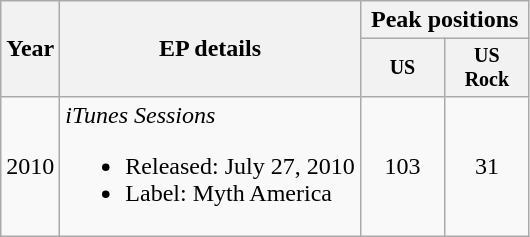<table class="wikitable" style="text-align:center;">
<tr>
<th rowspan="2">Year</th>
<th rowspan="2">EP details</th>
<th colspan="2">Peak positions</th>
</tr>
<tr style="font-size:smaller;">
<th width="50">US<br></th>
<th width="50">US<br>Rock<br></th>
</tr>
<tr>
<td>2010</td>
<td align="left"><em>iTunes Sessions</em><br><ul><li>Released: July 27, 2010</li><li>Label: Myth America</li></ul></td>
<td>103</td>
<td>31</td>
</tr>
</table>
